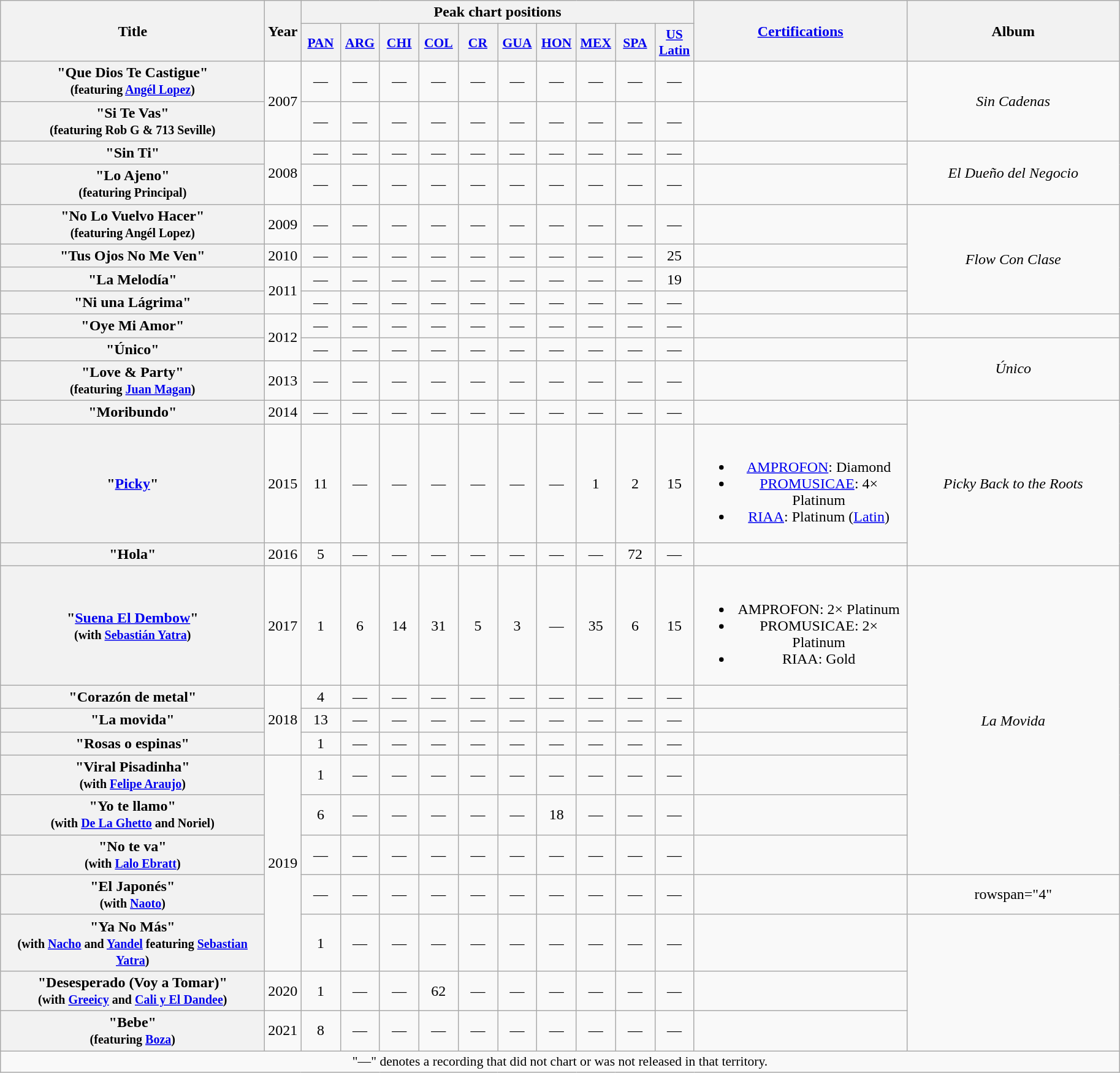<table class="wikitable plainrowheaders" style="text-align:center;" border="1">
<tr>
<th scope="col" rowspan="2" style="width:17.5em;">Title</th>
<th scope="col" rowspan="2" style="width:1em;">Year</th>
<th scope="col" colspan="10">Peak chart positions</th>
<th scope="col" rowspan="2" style="width:14em;"><a href='#'>Certifications</a></th>
<th scope="col" rowspan="2" style="width:14em;">Album</th>
</tr>
<tr>
<th scope="col" style="width:2.5em;font-size:90%;"><a href='#'>PAN</a><br></th>
<th scope="col" style="width:2.5em;font-size:90%;"><a href='#'>ARG</a><br></th>
<th scope="col" style="width:2.5em;font-size:90%;"><a href='#'>CHI</a><br></th>
<th scope="col" style="width:2.5em;font-size:90%;"><a href='#'>COL</a><br></th>
<th scope="col" style="width:2.5em;font-size:90%;"><a href='#'>CR</a><br></th>
<th scope="col" style="width:2.5em;font-size:90%;"><a href='#'>GUA</a><br></th>
<th scope="col" style="width:2.5em;font-size:90%;"><a href='#'>HON</a><br></th>
<th scope="col" style="width:2.5em;font-size:90%;"><a href='#'>MEX</a><br></th>
<th scope="col" style="width:2.5em;font-size:90%;"><a href='#'>SPA</a><br></th>
<th scope="col" style="width:2.5em;font-size:90%;"><a href='#'>US <br>Latin</a><br></th>
</tr>
<tr>
<th scope="row">"Que Dios Te Castigue"  <br><small>(featuring <a href='#'>Angél Lopez</a>)</small></th>
<td rowspan=2>2007</td>
<td>—</td>
<td>—</td>
<td>—</td>
<td>—</td>
<td>—</td>
<td>—</td>
<td>—</td>
<td>—</td>
<td>—</td>
<td>—</td>
<td></td>
<td rowspan=2><em>Sin Cadenas</em></td>
</tr>
<tr>
<th scope="row">"Si Te Vas" <br><small>(featuring Rob G & 713 Seville)</small></th>
<td>—</td>
<td>—</td>
<td>—</td>
<td>—</td>
<td>—</td>
<td>—</td>
<td>—</td>
<td>—</td>
<td>—</td>
<td>—</td>
<td></td>
</tr>
<tr>
<th scope="row">"Sin Ti"</th>
<td rowspan=2>2008</td>
<td>—</td>
<td>—</td>
<td>—</td>
<td>—</td>
<td>—</td>
<td>—</td>
<td>—</td>
<td>—</td>
<td>—</td>
<td>—</td>
<td></td>
<td rowspan=2><em>El Dueño del Negocio</em></td>
</tr>
<tr>
<th scope="row">"Lo Ajeno" <br><small>(featuring Principal)</small></th>
<td>—</td>
<td>—</td>
<td>—</td>
<td>—</td>
<td>—</td>
<td>—</td>
<td>—</td>
<td>—</td>
<td>—</td>
<td>—</td>
<td></td>
</tr>
<tr>
<th scope="row">"No Lo Vuelvo Hacer" <br><small>(featuring Angél Lopez)</small></th>
<td>2009</td>
<td>—</td>
<td>—</td>
<td>—</td>
<td>—</td>
<td>—</td>
<td>—</td>
<td>—</td>
<td>—</td>
<td>—</td>
<td>—</td>
<td></td>
<td rowspan="4"><em>Flow Con Clase</em></td>
</tr>
<tr>
<th scope="row">"Tus Ojos No Me Ven"</th>
<td>2010</td>
<td>—</td>
<td>—</td>
<td>—</td>
<td>—</td>
<td>—</td>
<td>—</td>
<td>—</td>
<td>—</td>
<td>—</td>
<td>25</td>
<td></td>
</tr>
<tr>
<th scope="row">"La Melodía"</th>
<td rowspan=2>2011</td>
<td>—</td>
<td>—</td>
<td>—</td>
<td>—</td>
<td>—</td>
<td>—</td>
<td>—</td>
<td>—</td>
<td>—</td>
<td>19</td>
<td></td>
</tr>
<tr>
<th scope="row">"Ni una Lágrima"</th>
<td>—</td>
<td>—</td>
<td>—</td>
<td>—</td>
<td>—</td>
<td>—</td>
<td>—</td>
<td>—</td>
<td>—</td>
<td>—</td>
</tr>
<tr>
<th scope="row">"Oye Mi Amor"</th>
<td rowspan=2>2012</td>
<td>—</td>
<td>—</td>
<td>—</td>
<td>—</td>
<td>—</td>
<td>—</td>
<td>—</td>
<td>—</td>
<td>—</td>
<td>—</td>
<td></td>
<td></td>
</tr>
<tr>
<th scope="row">"Único"</th>
<td>—</td>
<td>—</td>
<td>—</td>
<td>—</td>
<td>—</td>
<td>—</td>
<td>—</td>
<td>—</td>
<td>—</td>
<td>—</td>
<td></td>
<td rowspan="2"><em>Único</em></td>
</tr>
<tr>
<th scope="row">"Love & Party" <br><small>(featuring <a href='#'>Juan Magan</a>)</small></th>
<td>2013</td>
<td>—</td>
<td>—</td>
<td>—</td>
<td>—</td>
<td>—</td>
<td>—</td>
<td>—</td>
<td>—</td>
<td>—</td>
<td>—</td>
<td></td>
</tr>
<tr>
<th scope="row">"Moribundo"</th>
<td>2014</td>
<td>—</td>
<td>—</td>
<td>—</td>
<td>—</td>
<td>—</td>
<td>—</td>
<td>—</td>
<td>—</td>
<td>—</td>
<td>—</td>
<td></td>
<td rowspan="3"><em>Picky Back to the Roots</em></td>
</tr>
<tr>
<th scope="row">"<a href='#'>Picky</a>"</th>
<td>2015</td>
<td>11</td>
<td>—</td>
<td>—</td>
<td>—</td>
<td>—</td>
<td>—</td>
<td>—</td>
<td>1</td>
<td>2</td>
<td>15</td>
<td><br><ul><li><a href='#'>AMPROFON</a>: Diamond</li><li><a href='#'>PROMUSICAE</a>: 4× Platinum</li><li><a href='#'>RIAA</a>: Platinum (<a href='#'>Latin</a>)</li></ul></td>
</tr>
<tr>
<th scope="row">"Hola"</th>
<td>2016</td>
<td>5</td>
<td>—</td>
<td>—</td>
<td>—</td>
<td>—</td>
<td>—</td>
<td>—</td>
<td>—</td>
<td>72</td>
<td>—</td>
<td></td>
</tr>
<tr>
<th scope="row">"<a href='#'>Suena El Dembow</a>" <br><small>(with <a href='#'>Sebastián Yatra</a>)</small></th>
<td>2017</td>
<td>1</td>
<td>6</td>
<td>14</td>
<td>31</td>
<td>5</td>
<td>3</td>
<td>—</td>
<td>35</td>
<td>6</td>
<td>15</td>
<td><br><ul><li>AMPROFON: 2× Platinum</li><li>PROMUSICAE: 2× Platinum</li><li>RIAA: Gold </li></ul></td>
<td rowspan="7"><em>La Movida</em></td>
</tr>
<tr>
<th scope="row">"Corazón de metal"</th>
<td rowspan=3>2018</td>
<td>4</td>
<td>—</td>
<td>—</td>
<td>—</td>
<td>—</td>
<td>—</td>
<td>—</td>
<td>—</td>
<td>—</td>
<td>—</td>
<td></td>
</tr>
<tr>
<th scope="row">"La movida"</th>
<td>13</td>
<td>—</td>
<td>—</td>
<td>—</td>
<td>—</td>
<td>—</td>
<td>—</td>
<td>—</td>
<td>—</td>
<td>—</td>
<td></td>
</tr>
<tr>
<th scope="row">"Rosas o espinas"</th>
<td>1</td>
<td>—</td>
<td>—</td>
<td>—</td>
<td>—</td>
<td>—</td>
<td>—</td>
<td>—</td>
<td>—</td>
<td>—</td>
<td></td>
</tr>
<tr>
<th scope="row">"Viral Pisadinha" <br><small>(with <a href='#'>Felipe Araujo</a>)</small></th>
<td rowspan=5>2019</td>
<td>1</td>
<td>—</td>
<td>—</td>
<td>—</td>
<td>—</td>
<td>—</td>
<td>—</td>
<td>—</td>
<td>—</td>
<td>—</td>
<td></td>
</tr>
<tr>
<th scope="row">"Yo te llamo" <br><small>(with <a href='#'>De La Ghetto</a> and Noriel)</small></th>
<td>6</td>
<td>—</td>
<td>—</td>
<td>—</td>
<td>—</td>
<td>—</td>
<td>18</td>
<td>—</td>
<td>—</td>
<td>—</td>
<td></td>
</tr>
<tr>
<th scope="row">"No te va" <br><small>(with <a href='#'>Lalo Ebratt</a>)</small></th>
<td>—</td>
<td>—</td>
<td>—</td>
<td>—</td>
<td>—</td>
<td>—</td>
<td>—</td>
<td>—</td>
<td>—</td>
<td>—</td>
<td></td>
</tr>
<tr>
<th scope="row">"El Japonés" <br><small>(with <a href='#'>Naoto</a>)</small></th>
<td>—</td>
<td>—</td>
<td>—</td>
<td>—</td>
<td>—</td>
<td>—</td>
<td>—</td>
<td>—</td>
<td>—</td>
<td>—</td>
<td></td>
<td>rowspan="4" </td>
</tr>
<tr>
<th scope="row">"Ya No Más" <br><small>(with <a href='#'>Nacho</a> and <a href='#'>Yandel</a> featuring <a href='#'>Sebastian Yatra</a>)</small></th>
<td>1</td>
<td>—</td>
<td>—</td>
<td>—</td>
<td>—</td>
<td>—</td>
<td>—</td>
<td>—</td>
<td>—</td>
<td>—</td>
<td></td>
</tr>
<tr>
<th scope="row">"Desesperado (Voy a Tomar)" <br><small>(with <a href='#'>Greeicy</a> and <a href='#'>Cali y El Dandee</a>)</small></th>
<td>2020</td>
<td>1</td>
<td>—</td>
<td>—</td>
<td>62</td>
<td>—</td>
<td>—</td>
<td>—</td>
<td>—</td>
<td>—</td>
<td>—</td>
<td></td>
</tr>
<tr>
<th scope="row">"Bebe" <br><small>(featuring <a href='#'>Boza</a>)</small></th>
<td>2021</td>
<td>8</td>
<td>—</td>
<td>—</td>
<td>—</td>
<td>—</td>
<td>—</td>
<td>—</td>
<td>—</td>
<td>—</td>
<td>—</td>
<td></td>
</tr>
<tr>
<td colspan="14" style="font-size:90%">"—" denotes a recording that did not chart or was not released in that territory.</td>
</tr>
</table>
